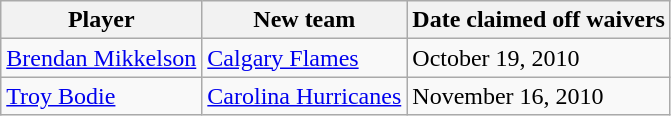<table class="wikitable">
<tr>
<th>Player</th>
<th>New team</th>
<th>Date claimed off waivers</th>
</tr>
<tr>
<td><a href='#'>Brendan Mikkelson</a></td>
<td><a href='#'>Calgary Flames</a></td>
<td>October 19, 2010</td>
</tr>
<tr>
<td><a href='#'>Troy Bodie</a></td>
<td><a href='#'>Carolina Hurricanes</a></td>
<td>November 16, 2010</td>
</tr>
</table>
